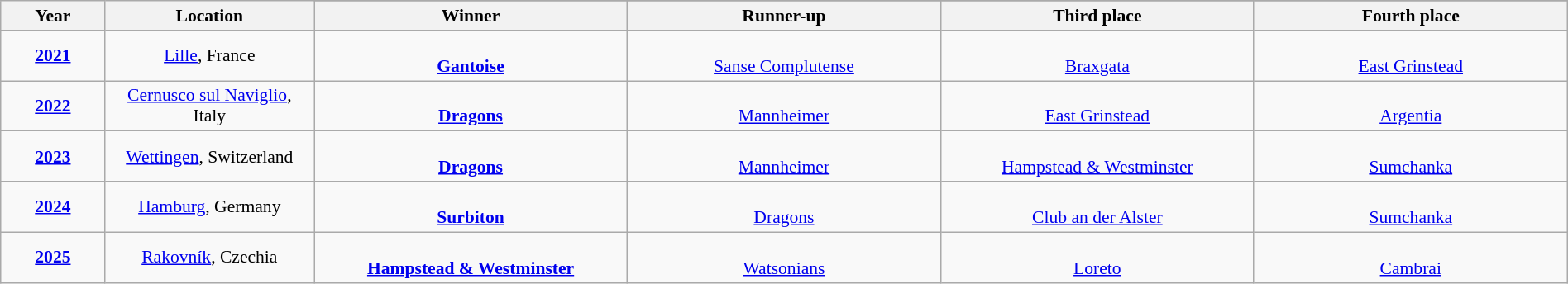<table class="wikitable" style="font-size:90%; width: 100%; text-align: center;">
<tr>
<th rowspan=2 width=5%>Year</th>
<th rowspan=2 width=10%>Location</th>
</tr>
<tr>
<th width=15%>Winner</th>
<th width=15%>Runner-up</th>
<th width=15%>Third place</th>
<th width=15%>Fourth place</th>
</tr>
<tr>
<td><strong><a href='#'>2021</a></strong></td>
<td><a href='#'>Lille</a>, France</td>
<td><strong><br><a href='#'>Gantoise</a></strong></td>
<td><br><a href='#'>Sanse Complutense</a></td>
<td><br><a href='#'>Braxgata</a></td>
<td><br><a href='#'>East Grinstead</a></td>
</tr>
<tr>
<td><strong><a href='#'>2022</a></strong></td>
<td><a href='#'>Cernusco sul Naviglio</a>, Italy</td>
<td><strong><br><a href='#'>Dragons</a></strong></td>
<td><br><a href='#'>Mannheimer</a></td>
<td><br><a href='#'>East Grinstead</a></td>
<td><br><a href='#'>Argentia</a></td>
</tr>
<tr>
<td><strong><a href='#'>2023</a></strong></td>
<td><a href='#'>Wettingen</a>, Switzerland</td>
<td><strong><br><a href='#'>Dragons</a></strong></td>
<td><br><a href='#'>Mannheimer</a></td>
<td><br><a href='#'>Hampstead & Westminster</a></td>
<td><br><a href='#'>Sumchanka</a></td>
</tr>
<tr>
<td><strong><a href='#'>2024</a></strong></td>
<td><a href='#'>Hamburg</a>, Germany</td>
<td><strong><br><a href='#'>Surbiton</a></strong></td>
<td><br><a href='#'>Dragons</a></td>
<td><br><a href='#'>Club an der Alster</a></td>
<td><br><a href='#'>Sumchanka</a></td>
</tr>
<tr>
<td><strong><a href='#'>2025</a></strong></td>
<td><a href='#'>Rakovník</a>, Czechia</td>
<td><strong><br><a href='#'>Hampstead & Westminster</a></strong></td>
<td><br><a href='#'>Watsonians</a></td>
<td><br><a href='#'>Loreto</a></td>
<td><br><a href='#'>Cambrai</a></td>
</tr>
</table>
